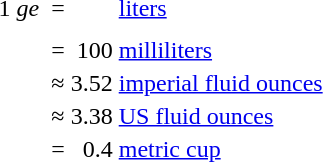<table>
<tr>
<td>1 <em>ge</em> </td>
<td>=</td>
<td style="text-align:right; height:30px;"></td>
<td><a href='#'>liters</a></td>
</tr>
<tr>
<td></td>
<td>=</td>
<td align=right>100</td>
<td><a href='#'>milliliters</a></td>
</tr>
<tr>
<td></td>
<td>≈</td>
<td align=right>3.52</td>
<td><a href='#'>imperial fluid ounces</a></td>
</tr>
<tr>
<td></td>
<td>≈</td>
<td align=right>3.38</td>
<td><a href='#'>US fluid ounces</a></td>
</tr>
<tr>
<td></td>
<td>=</td>
<td align=right>0.4</td>
<td><a href='#'>metric cup</a></td>
</tr>
</table>
